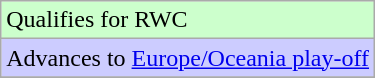<table class="wikitable">
<tr width=10px bgcolor="#ccffcc">
<td>Qualifies for RWC</td>
</tr>
<tr width=10px bgcolor="#ccccff">
<td>Advances to <a href='#'>Europe/Oceania play-off</a></td>
</tr>
<tr>
</tr>
</table>
